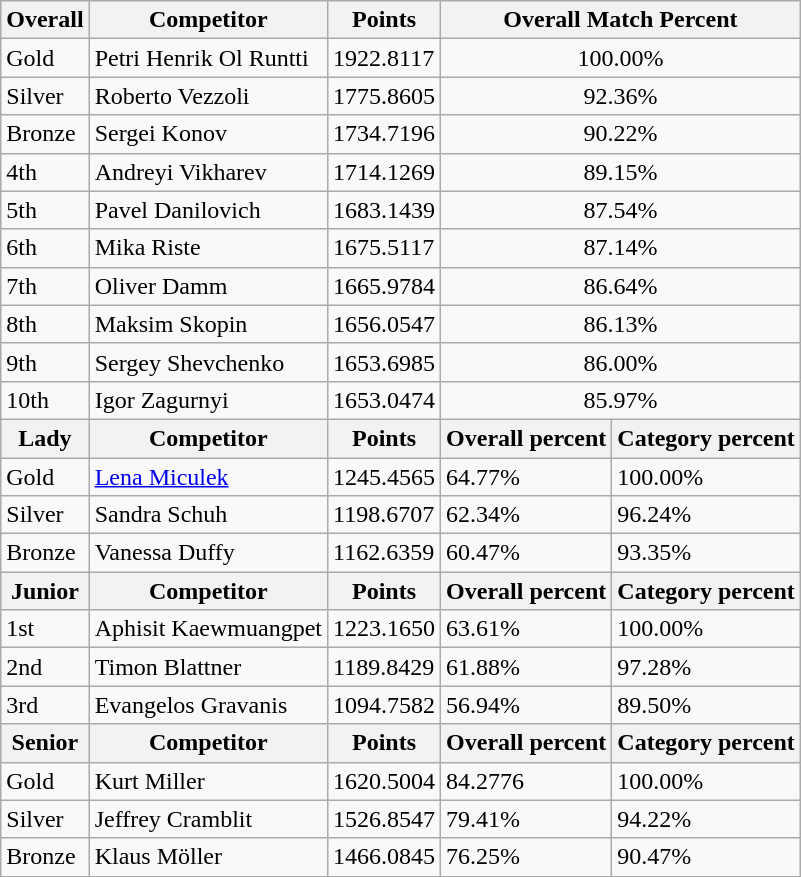<table class="wikitable" style="text-align: left;">
<tr>
<th>Overall</th>
<th>Competitor</th>
<th>Points</th>
<th colspan="2">Overall Match Percent</th>
</tr>
<tr>
<td> Gold</td>
<td>Petri Henrik Ol Runtti</td>
<td>1922.8117</td>
<td colspan="2" style="text-align: center;">100.00%</td>
</tr>
<tr>
<td> Silver</td>
<td>Roberto Vezzoli</td>
<td>1775.8605</td>
<td colspan="2" style="text-align: center;">92.36%</td>
</tr>
<tr>
<td> Bronze</td>
<td>Sergei Konov</td>
<td>1734.7196</td>
<td colspan="2" style="text-align: center;">90.22%</td>
</tr>
<tr>
<td>4th</td>
<td>Andreyi Vikharev</td>
<td>1714.1269</td>
<td colspan="2" style="text-align: center;">89.15%</td>
</tr>
<tr>
<td>5th</td>
<td>Pavel Danilovich</td>
<td>1683.1439</td>
<td colspan="2" style="text-align: center;">87.54%</td>
</tr>
<tr>
<td>6th</td>
<td>Mika Riste</td>
<td>1675.5117</td>
<td colspan="2" style="text-align: center;">87.14%</td>
</tr>
<tr>
<td>7th</td>
<td>Oliver Damm</td>
<td>1665.9784</td>
<td colspan="2" style="text-align: center;">86.64%</td>
</tr>
<tr>
<td>8th</td>
<td>Maksim Skopin</td>
<td>1656.0547</td>
<td colspan="2" style="text-align: center;">86.13%</td>
</tr>
<tr>
<td>9th</td>
<td>Sergey Shevchenko</td>
<td>1653.6985</td>
<td colspan="2" style="text-align: center;">86.00%</td>
</tr>
<tr>
<td>10th</td>
<td>Igor Zagurnyi</td>
<td>1653.0474</td>
<td colspan="2" style="text-align: center;">85.97%</td>
</tr>
<tr>
<th>Lady</th>
<th>Competitor</th>
<th>Points</th>
<th>Overall percent</th>
<th>Category percent</th>
</tr>
<tr>
<td> Gold</td>
<td><a href='#'>Lena Miculek</a></td>
<td>1245.4565</td>
<td>64.77%</td>
<td>100.00%</td>
</tr>
<tr>
<td> Silver</td>
<td>Sandra Schuh</td>
<td>1198.6707</td>
<td>62.34%</td>
<td>96.24%</td>
</tr>
<tr>
<td> Bronze</td>
<td>Vanessa Duffy</td>
<td>1162.6359</td>
<td>60.47%</td>
<td>93.35%</td>
</tr>
<tr>
<th>Junior</th>
<th>Competitor</th>
<th>Points</th>
<th>Overall percent</th>
<th>Category percent</th>
</tr>
<tr>
<td>1st</td>
<td>Aphisit Kaewmuangpet</td>
<td>1223.1650</td>
<td>63.61%</td>
<td>100.00%</td>
</tr>
<tr>
<td>2nd</td>
<td>Timon Blattner</td>
<td>1189.8429</td>
<td>61.88%</td>
<td>97.28%</td>
</tr>
<tr>
<td>3rd</td>
<td>Evangelos Gravanis</td>
<td>1094.7582</td>
<td>56.94%</td>
<td>89.50%</td>
</tr>
<tr>
<th>Senior</th>
<th>Competitor</th>
<th>Points</th>
<th>Overall percent</th>
<th>Category percent</th>
</tr>
<tr>
<td> Gold</td>
<td>Kurt Miller</td>
<td>1620.5004</td>
<td>84.2776</td>
<td>100.00%</td>
</tr>
<tr>
<td> Silver</td>
<td>Jeffrey Cramblit</td>
<td>1526.8547</td>
<td>79.41%</td>
<td>94.22%</td>
</tr>
<tr>
<td> Bronze</td>
<td>Klaus Möller</td>
<td>1466.0845</td>
<td>76.25%</td>
<td>90.47%</td>
</tr>
<tr>
</tr>
</table>
